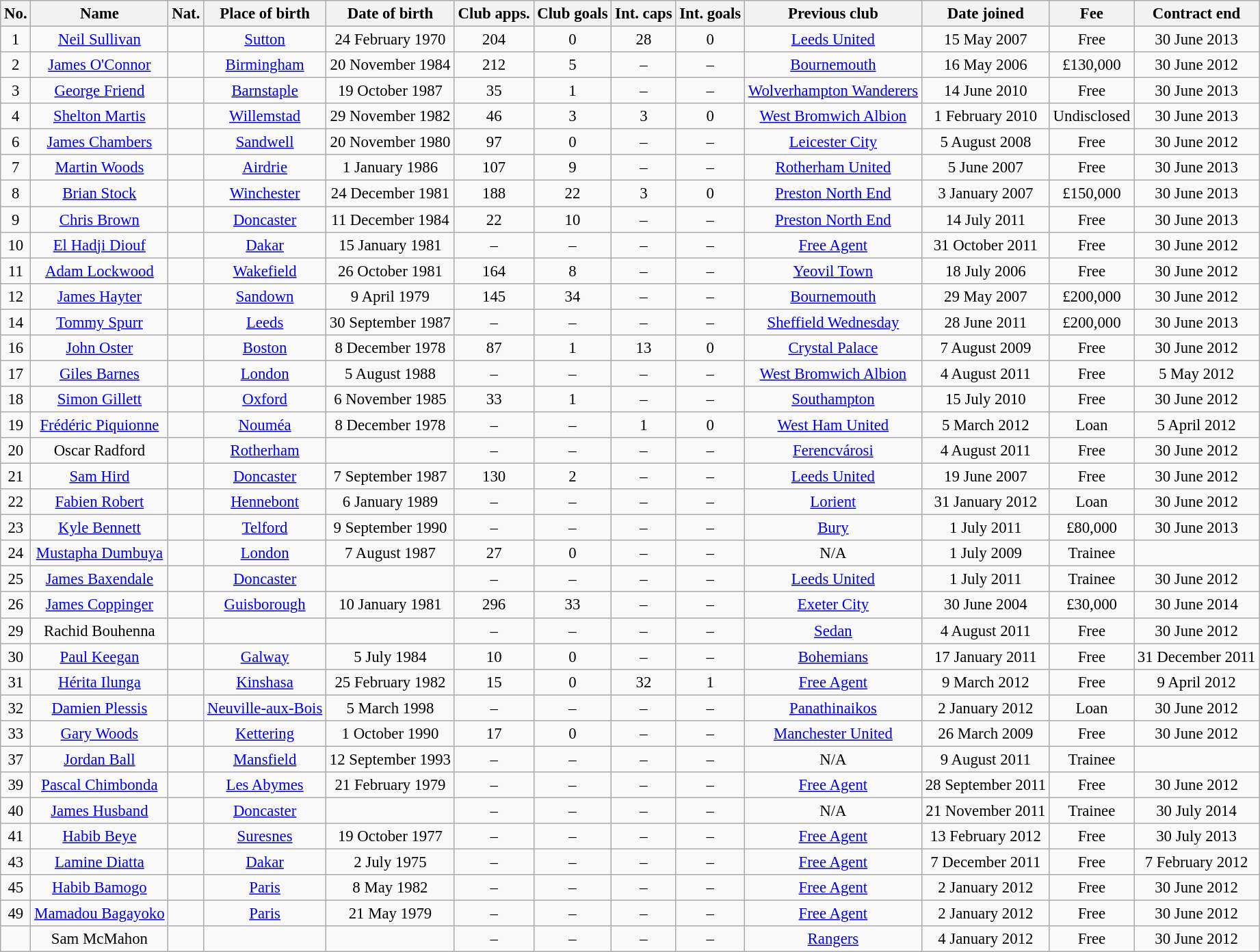<table class="wikitable" style="text-align:center; font-size:95%;">
<tr>
<th>No.</th>
<th>Name</th>
<th>Nat.</th>
<th>Place of birth</th>
<th>Date of birth</th>
<th>Club apps.</th>
<th>Club goals</th>
<th>Int. caps</th>
<th>Int. goals</th>
<th>Previous club</th>
<th>Date joined</th>
<th>Fee</th>
<th>Contract end</th>
</tr>
<tr>
<td>1</td>
<td><a href='#'>Neil Sullivan</a></td>
<td></td>
<td><a href='#'>Sutton</a> </td>
<td>24 February 1970</td>
<td>204</td>
<td>0</td>
<td>28</td>
<td>0</td>
<td><a href='#'>Leeds United</a></td>
<td>15 May 2007</td>
<td>Free</td>
<td>30 June 2013</td>
</tr>
<tr>
<td>2</td>
<td><a href='#'>James O'Connor</a></td>
<td></td>
<td><a href='#'>Birmingham</a></td>
<td>20 November 1984</td>
<td>212</td>
<td>5</td>
<td>–</td>
<td>–</td>
<td><a href='#'>Bournemouth</a></td>
<td>16 May 2006</td>
<td>£130,000</td>
<td>30 June 2012</td>
</tr>
<tr>
<td>3</td>
<td><a href='#'>George Friend</a></td>
<td></td>
<td><a href='#'>Barnstaple</a></td>
<td>19 October 1987</td>
<td>35</td>
<td>1</td>
<td>–</td>
<td>–</td>
<td><a href='#'>Wolverhampton Wanderers</a></td>
<td>14 June 2010</td>
<td>Free</td>
<td>30 June 2013</td>
</tr>
<tr>
<td>4</td>
<td><a href='#'>Shelton Martis</a></td>
<td></td>
<td><a href='#'>Willemstad</a></td>
<td>29 November 1982</td>
<td>46</td>
<td>3</td>
<td>3</td>
<td>0</td>
<td><a href='#'>West Bromwich Albion</a></td>
<td>1 February 2010</td>
<td>Undisclosed</td>
<td>30 June 2013</td>
</tr>
<tr>
<td>6</td>
<td><a href='#'>James Chambers</a></td>
<td></td>
<td><a href='#'>Sandwell</a></td>
<td>20 November 1980</td>
<td>97</td>
<td>0</td>
<td>–</td>
<td>–</td>
<td><a href='#'>Leicester City</a></td>
<td>5 August 2008</td>
<td>Free</td>
<td>30 June 2012</td>
</tr>
<tr>
<td>7</td>
<td><a href='#'>Martin Woods</a></td>
<td></td>
<td><a href='#'>Airdrie</a></td>
<td>1 January 1986</td>
<td>107</td>
<td>9</td>
<td>–</td>
<td>–</td>
<td><a href='#'>Rotherham United</a></td>
<td>5 June 2007</td>
<td>Free</td>
<td>30 June 2013</td>
</tr>
<tr>
<td>8</td>
<td><a href='#'>Brian Stock</a></td>
<td></td>
<td><a href='#'>Winchester</a> </td>
<td>24 December 1981</td>
<td>188</td>
<td>22</td>
<td>3</td>
<td>0</td>
<td><a href='#'>Preston North End</a></td>
<td>3 January 2007</td>
<td>£150,000</td>
<td>30 June 2013</td>
</tr>
<tr>
<td>9</td>
<td><a href='#'>Chris Brown</a></td>
<td></td>
<td><a href='#'>Doncaster</a></td>
<td>11 December 1984</td>
<td>22</td>
<td>10</td>
<td>–</td>
<td>–</td>
<td><a href='#'>Preston North End</a></td>
<td>14 July 2011</td>
<td>Free</td>
<td>30 June 2013</td>
</tr>
<tr>
<td>10</td>
<td><a href='#'>El Hadji Diouf</a></td>
<td></td>
<td><a href='#'>Dakar</a></td>
<td>15 January 1981</td>
<td>–</td>
<td>–</td>
<td>–</td>
<td>–</td>
<td><a href='#'>Free Agent</a></td>
<td>31 October 2011</td>
<td>Free</td>
<td>30 June 2012</td>
</tr>
<tr>
<td>11</td>
<td><a href='#'>Adam Lockwood</a></td>
<td></td>
<td><a href='#'>Wakefield</a></td>
<td>26 October 1981</td>
<td>164</td>
<td>8</td>
<td>–</td>
<td>–</td>
<td><a href='#'>Yeovil Town</a></td>
<td>18 July 2006</td>
<td>Free</td>
<td>30 June 2012</td>
</tr>
<tr>
<td>12</td>
<td><a href='#'>James Hayter</a></td>
<td></td>
<td><a href='#'>Sandown</a></td>
<td>9 April 1979</td>
<td>145</td>
<td>34</td>
<td>–</td>
<td>–</td>
<td><a href='#'>Bournemouth</a></td>
<td>29 May 2007</td>
<td>£200,000</td>
<td>30 June 2012</td>
</tr>
<tr>
<td>14</td>
<td><a href='#'>Tommy Spurr</a></td>
<td></td>
<td><a href='#'>Leeds</a></td>
<td>30 September 1987</td>
<td>–</td>
<td>–</td>
<td>–</td>
<td>–</td>
<td><a href='#'>Sheffield Wednesday</a></td>
<td>28 June 2011</td>
<td>£200,000</td>
<td>30 June 2013</td>
</tr>
<tr>
<td>16</td>
<td><a href='#'>John Oster</a></td>
<td></td>
<td><a href='#'>Boston</a> </td>
<td>8 December 1978</td>
<td>87</td>
<td>1</td>
<td>13</td>
<td>0</td>
<td><a href='#'>Crystal Palace</a></td>
<td>7 August 2009</td>
<td>Free</td>
<td>30 June 2012</td>
</tr>
<tr>
<td>17</td>
<td><a href='#'>Giles Barnes</a></td>
<td></td>
<td><a href='#'>London</a></td>
<td>5 August 1988</td>
<td>–</td>
<td>–</td>
<td>–</td>
<td>–</td>
<td><a href='#'>West Bromwich Albion</a></td>
<td>4 August 2011</td>
<td>Free</td>
<td>5 May 2012</td>
</tr>
<tr>
<td>18</td>
<td><a href='#'>Simon Gillett</a></td>
<td></td>
<td><a href='#'>Oxford</a></td>
<td>6 November 1985</td>
<td>33</td>
<td>1</td>
<td>–</td>
<td>–</td>
<td><a href='#'>Southampton</a></td>
<td>15 July 2010</td>
<td>Free</td>
<td>30 June 2012</td>
</tr>
<tr>
<td>19</td>
<td><a href='#'>Frédéric Piquionne</a></td>
<td></td>
<td><a href='#'>Nouméa</a></td>
<td>8 December 1978</td>
<td>–</td>
<td>–</td>
<td>1</td>
<td>0</td>
<td><a href='#'>West Ham United</a></td>
<td>5 March 2012</td>
<td>Loan</td>
<td>5 April 2012</td>
</tr>
<tr>
<td>20</td>
<td>Oscar Radford</td>
<td></td>
<td><a href='#'>Rotherham</a></td>
<td></td>
<td>–</td>
<td>–</td>
<td>–</td>
<td>–</td>
<td><a href='#'>Ferencvárosi</a></td>
<td>4 August 2011</td>
<td>Free</td>
<td>30 June 2012</td>
</tr>
<tr>
<td>21</td>
<td><a href='#'>Sam Hird</a></td>
<td></td>
<td><a href='#'>Doncaster</a></td>
<td>7 September 1987</td>
<td>130</td>
<td>2</td>
<td>–</td>
<td>–</td>
<td><a href='#'>Leeds United</a></td>
<td>19 June 2007</td>
<td>Free</td>
<td>30 June 2012</td>
</tr>
<tr>
<td>22</td>
<td><a href='#'>Fabien Robert</a></td>
<td></td>
<td><a href='#'>Hennebont</a></td>
<td>6 January 1989</td>
<td>–</td>
<td>–</td>
<td>–</td>
<td>–</td>
<td><a href='#'>Lorient</a></td>
<td>31 January 2012</td>
<td>Loan</td>
<td>30 June 2012</td>
</tr>
<tr>
<td>23</td>
<td><a href='#'>Kyle Bennett</a></td>
<td></td>
<td><a href='#'>Telford</a></td>
<td>9 September 1990</td>
<td>–</td>
<td>–</td>
<td>–</td>
<td>–</td>
<td><a href='#'>Bury</a></td>
<td>1 July 2011</td>
<td>£80,000</td>
<td>30 June 2013</td>
</tr>
<tr>
<td>24</td>
<td><a href='#'>Mustapha Dumbuya</a></td>
<td></td>
<td><a href='#'>London</a></td>
<td>7 August 1987</td>
<td>27</td>
<td>0</td>
<td>–</td>
<td>–</td>
<td>N/A</td>
<td>1 July 2009</td>
<td>Trainee</td>
<td></td>
</tr>
<tr>
<td>25</td>
<td><a href='#'>James Baxendale</a></td>
<td></td>
<td><a href='#'>Doncaster</a></td>
<td></td>
<td>–</td>
<td>–</td>
<td>–</td>
<td>–</td>
<td><a href='#'>Leeds United</a></td>
<td>1 July 2011</td>
<td>Trainee</td>
<td>30 June 2012</td>
</tr>
<tr>
<td>26</td>
<td><a href='#'>James Coppinger</a></td>
<td></td>
<td><a href='#'>Guisborough</a></td>
<td>10 January 1981</td>
<td>296</td>
<td>33</td>
<td>–</td>
<td>–</td>
<td><a href='#'>Exeter City</a></td>
<td>30 June 2004</td>
<td>£30,000</td>
<td>30 June 2014</td>
</tr>
<tr>
<td>29</td>
<td>Rachid Bouhenna</td>
<td></td>
<td></td>
<td></td>
<td>–</td>
<td>–</td>
<td>–</td>
<td>–</td>
<td><a href='#'>Sedan</a></td>
<td>4 August 2011</td>
<td>Free</td>
<td>30 June 2012</td>
</tr>
<tr>
<td>30</td>
<td><a href='#'>Paul Keegan</a></td>
<td></td>
<td><a href='#'>Galway</a></td>
<td>5 July 1984</td>
<td>10</td>
<td>0</td>
<td>–</td>
<td>–</td>
<td><a href='#'>Bohemians</a></td>
<td>17 January 2011</td>
<td>Free</td>
<td>31 December 2011</td>
</tr>
<tr>
<td>31</td>
<td><a href='#'>Hérita Ilunga</a></td>
<td></td>
<td><a href='#'>Kinshasa</a></td>
<td>25 February 1982</td>
<td>15</td>
<td>0</td>
<td>32</td>
<td>1</td>
<td><a href='#'>Free Agent</a></td>
<td>9 March 2012</td>
<td>Free</td>
<td>9 April 2012</td>
</tr>
<tr>
<td>32</td>
<td><a href='#'>Damien Plessis</a></td>
<td></td>
<td><a href='#'>Neuville-aux-Bois</a></td>
<td>5 March 1998</td>
<td>–</td>
<td>–</td>
<td>–</td>
<td>–</td>
<td><a href='#'>Panathinaikos</a></td>
<td>2 January 2012</td>
<td>Loan</td>
<td>30 June 2012</td>
</tr>
<tr>
<td>33</td>
<td><a href='#'>Gary Woods</a></td>
<td></td>
<td><a href='#'>Kettering</a></td>
<td>1 October 1990</td>
<td>17</td>
<td>0</td>
<td>–</td>
<td>–</td>
<td><a href='#'>Manchester United</a></td>
<td>26 March 2009</td>
<td>Free</td>
<td>30 June 2012</td>
</tr>
<tr>
<td>37</td>
<td><a href='#'>Jordan Ball</a></td>
<td></td>
<td><a href='#'>Mansfield</a></td>
<td>12 September 1993</td>
<td>–</td>
<td>–</td>
<td>–</td>
<td>–</td>
<td>N/A</td>
<td>9 August 2011</td>
<td>Trainee</td>
<td></td>
</tr>
<tr>
<td>39</td>
<td><a href='#'>Pascal Chimbonda</a></td>
<td></td>
<td><a href='#'>Les Abymes</a></td>
<td>21 February 1979</td>
<td>–</td>
<td>–</td>
<td>–</td>
<td>–</td>
<td><a href='#'>Free Agent</a></td>
<td>28 September 2011</td>
<td>Free</td>
<td>30 June 2012</td>
</tr>
<tr>
<td>40</td>
<td><a href='#'>James Husband</a></td>
<td></td>
<td><a href='#'>Doncaster</a></td>
<td></td>
<td>–</td>
<td>–</td>
<td>–</td>
<td>–</td>
<td>N/A</td>
<td>21 November 2011</td>
<td>Trainee</td>
<td>30 July 2014</td>
</tr>
<tr>
<td>41</td>
<td><a href='#'>Habib Beye</a></td>
<td></td>
<td><a href='#'>Suresnes</a></td>
<td>19 October 1977</td>
<td>–</td>
<td>–</td>
<td>–</td>
<td>–</td>
<td><a href='#'>Free Agent</a></td>
<td>13 February 2012</td>
<td>Free</td>
<td>30 July 2013</td>
</tr>
<tr>
<td>43</td>
<td><a href='#'>Lamine Diatta</a></td>
<td></td>
<td><a href='#'>Dakar</a></td>
<td>2 July 1975</td>
<td>–</td>
<td>–</td>
<td>–</td>
<td>–</td>
<td><a href='#'>Free Agent</a></td>
<td>7 December 2011</td>
<td>Free</td>
<td>7 February 2012</td>
</tr>
<tr>
<td>45</td>
<td><a href='#'>Habib Bamogo</a></td>
<td></td>
<td><a href='#'>Paris</a> </td>
<td>8 May 1982</td>
<td>–</td>
<td>–</td>
<td>–</td>
<td>–</td>
<td><a href='#'>Free Agent</a></td>
<td>2 January 2012</td>
<td>Free</td>
<td>30 June 2012</td>
</tr>
<tr>
<td>49</td>
<td><a href='#'>Mamadou Bagayoko</a></td>
<td></td>
<td><a href='#'>Paris</a> </td>
<td>21 May 1979</td>
<td>–</td>
<td>–</td>
<td>–</td>
<td>–</td>
<td><a href='#'>Free Agent</a></td>
<td>2 January 2012</td>
<td>Free</td>
<td>30 June 2012</td>
</tr>
<tr>
<td></td>
<td>Sam McMahon</td>
<td></td>
<td></td>
<td></td>
<td>–</td>
<td>–</td>
<td>–</td>
<td>–</td>
<td><a href='#'>Rangers</a></td>
<td>4 January 2012</td>
<td>Free</td>
<td>30 June 2012</td>
</tr>
</table>
